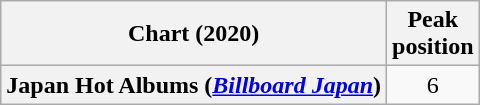<table class="wikitable plainrowheaders" style="text-align:center">
<tr>
<th scope="col">Chart (2020)</th>
<th scope="col">Peak<br>position</th>
</tr>
<tr>
<th scope="row">Japan Hot Albums (<em><a href='#'>Billboard Japan</a></em>)</th>
<td>6</td>
</tr>
</table>
